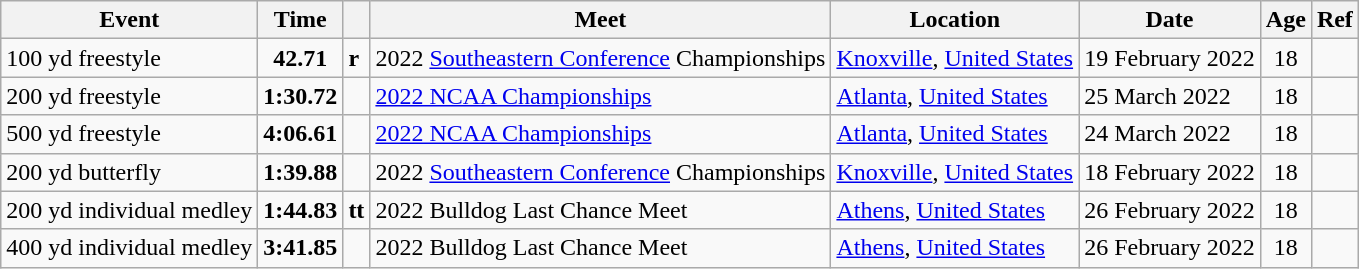<table class="wikitable">
<tr>
<th>Event</th>
<th>Time</th>
<th></th>
<th>Meet</th>
<th>Location</th>
<th>Date</th>
<th>Age</th>
<th>Ref</th>
</tr>
<tr>
<td>100 yd freestyle</td>
<td style="text-align:center;"><strong>42.71</strong></td>
<td><strong>r</strong></td>
<td>2022 <a href='#'>Southeastern Conference</a> Championships</td>
<td><a href='#'>Knoxville</a>, <a href='#'>United States</a></td>
<td>19 February 2022</td>
<td style="text-align:center;">18</td>
<td style="text-align:center;"></td>
</tr>
<tr>
<td>200 yd freestyle</td>
<td style="text-align:center;"><strong>1:30.72</strong></td>
<td></td>
<td><a href='#'>2022 NCAA Championships</a></td>
<td><a href='#'>Atlanta</a>, <a href='#'>United States</a></td>
<td>25 March 2022</td>
<td style="text-align:center;">18</td>
<td style="text-align:center;"></td>
</tr>
<tr>
<td>500 yd freestyle</td>
<td style="text-align:center;"><strong>4:06.61</strong></td>
<td></td>
<td><a href='#'>2022 NCAA Championships</a></td>
<td><a href='#'>Atlanta</a>, <a href='#'>United States</a></td>
<td>24 March 2022</td>
<td style="text-align:center;">18</td>
<td style="text-align:center;"></td>
</tr>
<tr>
<td>200 yd butterfly</td>
<td style="text-align:center;"><strong>1:39.88</strong></td>
<td></td>
<td>2022 <a href='#'>Southeastern Conference</a> Championships</td>
<td><a href='#'>Knoxville</a>, <a href='#'>United States</a></td>
<td>18 February 2022</td>
<td style="text-align:center;">18</td>
<td style="text-align:center;"></td>
</tr>
<tr>
<td>200 yd individual medley</td>
<td style="text-align:center;"><strong>1:44.83</strong></td>
<td><strong>tt</strong></td>
<td>2022 Bulldog Last Chance Meet</td>
<td><a href='#'>Athens</a>, <a href='#'>United States</a></td>
<td>26 February 2022</td>
<td style="text-align:center;">18</td>
<td style="text-align:center;"></td>
</tr>
<tr>
<td>400 yd individual medley</td>
<td style="text-align:center;"><strong>3:41.85</strong></td>
<td></td>
<td>2022 Bulldog Last Chance Meet</td>
<td><a href='#'>Athens</a>, <a href='#'>United States</a></td>
<td>26 February 2022</td>
<td style="text-align:center;">18</td>
<td style="text-align:center;"></td>
</tr>
</table>
